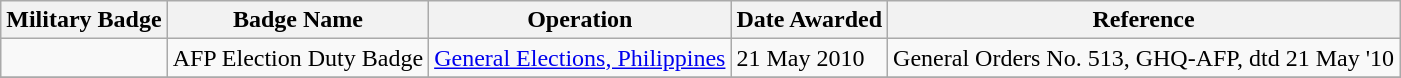<table class="wikitable">
<tr>
<th>Military Badge</th>
<th>Badge Name</th>
<th>Operation</th>
<th>Date Awarded</th>
<th>Reference</th>
</tr>
<tr>
<td></td>
<td>AFP Election Duty Badge</td>
<td><a href='#'>General Elections, Philippines</a></td>
<td>21 May 2010</td>
<td>General Orders No. 513, GHQ-AFP, dtd 21 May '10</td>
</tr>
<tr>
</tr>
</table>
